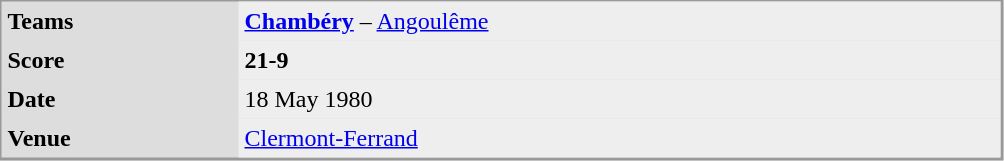<table align="left" cellpadding="4" cellspacing="0"  style="margin: 0 0 0 0; border: 1px solid #999; border-right-width: 2px; border-bottom-width: 2px; background-color: #DDDDDD">
<tr>
<td width="150" valign="top"><strong>Teams</strong></td>
<td width="500" bgcolor=#EEEEEE><strong><a href='#'>Chambéry</a></strong> – <a href='#'>Angoulême</a></td>
</tr>
<tr>
<td valign="top"><strong>Score</strong></td>
<td bgcolor=#EEEEEE><strong>21-9</strong></td>
</tr>
<tr>
<td valign="top"><strong>Date</strong></td>
<td bgcolor=#EEEEEE>18 May 1980</td>
</tr>
<tr>
<td valign="top"><strong>Venue</strong></td>
<td bgcolor=#EEEEEE><a href='#'>Clermont-Ferrand</a></td>
</tr>
</table>
